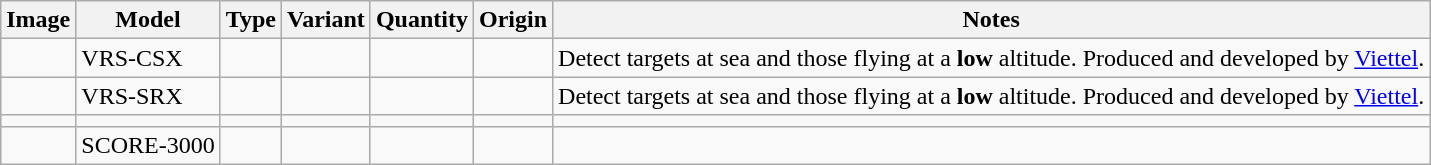<table class="wikitable">
<tr>
<th>Image</th>
<th>Model</th>
<th>Type</th>
<th>Variant</th>
<th>Quantity</th>
<th>Origin</th>
<th>Notes</th>
</tr>
<tr>
<td></td>
<td>VRS-CSX</td>
<td></td>
<td></td>
<td></td>
<td></td>
<td>Detect targets at sea and those flying at a <strong>low</strong> altitude. Produced and developed by <a href='#'>Viettel</a>.</td>
</tr>
<tr>
<td></td>
<td>VRS-SRX</td>
<td></td>
<td></td>
<td></td>
<td></td>
<td>Detect targets at sea and those flying at a <strong>low</strong> altitude. Produced and developed by <a href='#'>Viettel</a>.</td>
</tr>
<tr>
<td></td>
<td></td>
<td></td>
<td></td>
<td></td>
<td></td>
<td></td>
</tr>
<tr>
<td></td>
<td>SCORE-3000</td>
<td></td>
<td></td>
<td></td>
<td></td>
<td></td>
</tr>
</table>
